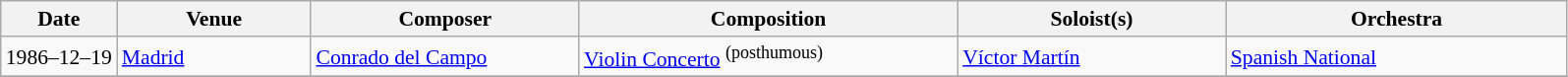<table class="wikitable" style="font-size:90%">
<tr>
<th>Date</th>
<th width=125px>Venue</th>
<th width=175px>Composer</th>
<th width=250px>Composition</th>
<th width=175px>Soloist(s)</th>
<th width=225px>Orchestra</th>
</tr>
<tr>
<td>1986–12–19 </td>
<td><a href='#'>Madrid</a></td>
<td><a href='#'>Conrado del Campo</a></td>
<td><a href='#'>Violin Concerto</a> <sup>(posthumous)</sup></td>
<td><a href='#'>Víctor Martín</a></td>
<td><a href='#'>Spanish National</a></td>
</tr>
<tr>
</tr>
</table>
